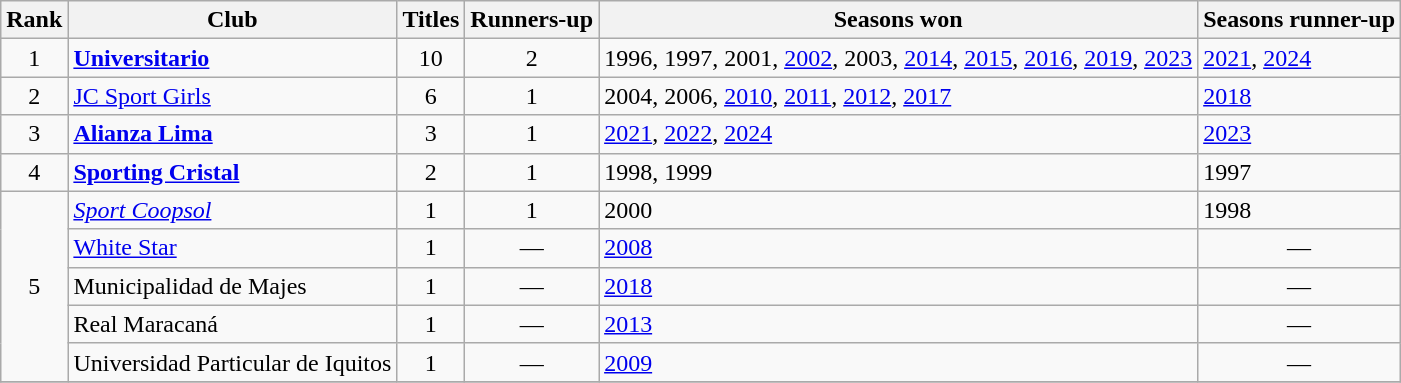<table class="wikitable sortable plainrowheaders">
<tr>
<th>Rank</th>
<th scope=col>Club</th>
<th scope=col>Titles</th>
<th scope=col>Runners-up</th>
<th scope=col>Seasons won</th>
<th scope=col>Seasons runner-up</th>
</tr>
<tr>
<td align="center">1</td>
<td><strong><a href='#'>Universitario</a></strong></td>
<td align=center>10</td>
<td align=center>2</td>
<td>1996, 1997, 2001, <a href='#'>2002</a>, 2003, <a href='#'>2014</a>, <a href='#'>2015</a>, <a href='#'>2016</a>, <a href='#'>2019</a>, <a href='#'>2023</a></td>
<td><a href='#'>2021</a>, <a href='#'>2024</a></td>
</tr>
<tr>
<td align="center">2</td>
<td><a href='#'>JC Sport Girls</a></td>
<td align=center>6</td>
<td align=center>1</td>
<td>2004, 2006, <a href='#'>2010</a>, <a href='#'>2011</a>, <a href='#'>2012</a>, <a href='#'>2017</a></td>
<td><a href='#'>2018</a></td>
</tr>
<tr>
<td align="center">3</td>
<td><strong><a href='#'>Alianza Lima</a></strong></td>
<td align=center>3</td>
<td align=center>1</td>
<td><a href='#'>2021</a>, <a href='#'>2022</a>, <a href='#'>2024</a></td>
<td><a href='#'>2023</a></td>
</tr>
<tr>
<td align="center">4</td>
<td><strong><a href='#'>Sporting Cristal</a></strong></td>
<td align=center>2</td>
<td align=center>1</td>
<td>1998, 1999</td>
<td>1997</td>
</tr>
<tr>
<td align="center" rowspan="5">5</td>
<td><em><a href='#'>Sport Coopsol</a></em></td>
<td align=center>1</td>
<td align=center>1</td>
<td>2000</td>
<td>1998</td>
</tr>
<tr>
<td><a href='#'>White Star</a></td>
<td align=center>1</td>
<td align=center>—</td>
<td><a href='#'>2008</a></td>
<td align=center>—</td>
</tr>
<tr>
<td>Municipalidad de Majes</td>
<td align=center>1</td>
<td align=center>—</td>
<td><a href='#'>2018</a></td>
<td align=center>—</td>
</tr>
<tr>
<td>Real Maracaná</td>
<td align=center>1</td>
<td align=center>—</td>
<td><a href='#'>2013</a></td>
<td align=center>—</td>
</tr>
<tr>
<td>Universidad Particular de Iquitos</td>
<td align=center>1</td>
<td align=center>—</td>
<td><a href='#'>2009</a></td>
<td align=center>—</td>
</tr>
<tr>
</tr>
</table>
